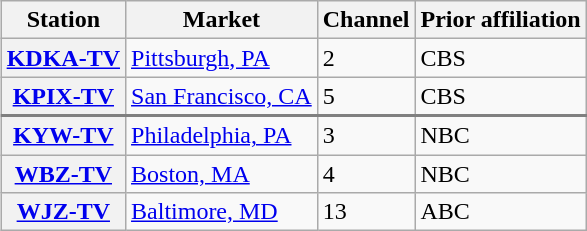<table class="wikitable mw-collapsible" style="margin: 1em; float:right;">
<tr>
<th scope="col">Station</th>
<th scope="col">Market</th>
<th scope="col">Channel</th>
<th scope="col">Prior affiliation</th>
</tr>
<tr>
<th scope="row" ><a href='#'>KDKA-TV</a></th>
<td><a href='#'>Pittsburgh, PA</a></td>
<td>2</td>
<td>CBS</td>
</tr>
<tr style="border-bottom: 2px solid grey;">
<th scope="row" ><a href='#'>KPIX-TV</a></th>
<td><a href='#'>San Francisco, CA</a></td>
<td>5</td>
<td>CBS</td>
</tr>
<tr>
<th scope="row" ><a href='#'>KYW-TV</a></th>
<td><a href='#'>Philadelphia, PA</a></td>
<td>3</td>
<td>NBC</td>
</tr>
<tr>
<th scope="row" ><a href='#'>WBZ-TV</a></th>
<td><a href='#'>Boston, MA</a></td>
<td>4</td>
<td>NBC</td>
</tr>
<tr>
<th scope="row" ><a href='#'>WJZ-TV</a></th>
<td><a href='#'>Baltimore, MD</a></td>
<td>13</td>
<td>ABC</td>
</tr>
</table>
